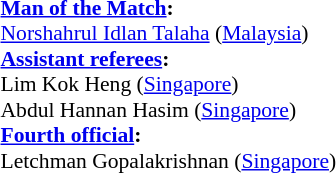<table width=50% style="font-size:90%;">
<tr>
<td><br><strong><a href='#'>Man of the Match</a>:</strong>	
<br><a href='#'>Norshahrul Idlan Talaha</a> (<a href='#'>Malaysia</a>)<br><strong><a href='#'>Assistant referees</a>:</strong>
<br>Lim Kok Heng (<a href='#'>Singapore</a>)
<br>Abdul Hannan Hasim (<a href='#'>Singapore</a>)
<br><strong><a href='#'>Fourth official</a>:</strong>
<br>Letchman Gopalakrishnan (<a href='#'>Singapore</a>)</td>
</tr>
</table>
